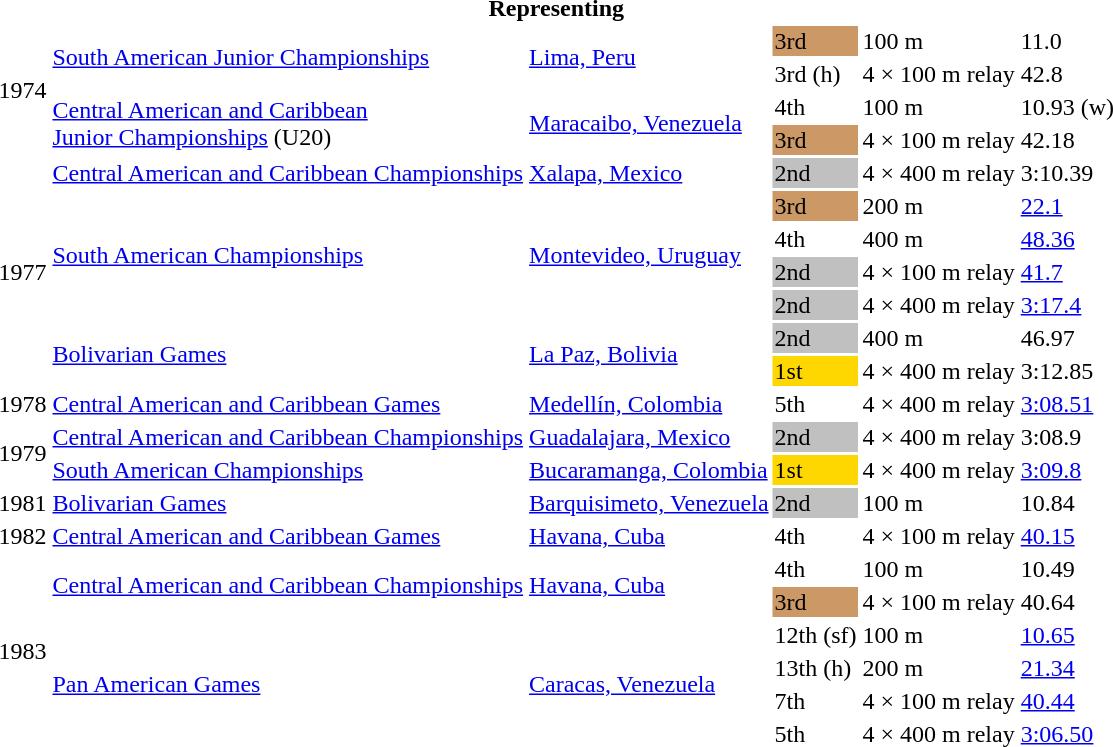<table>
<tr>
<th colspan="6">Representing </th>
</tr>
<tr>
<td rowspan=4>1974</td>
<td rowspan=2><a href='#'>South American Junior Championships</a></td>
<td rowspan=2><a href='#'>Lima, Peru</a></td>
<td bgcolor=cc9966>3rd</td>
<td>100 m</td>
<td>11.0</td>
</tr>
<tr>
<td>3rd (h)</td>
<td>4 × 100 m relay</td>
<td>42.8</td>
</tr>
<tr>
<td rowspan=2><a href='#'>Central American and Caribbean<br>Junior Championships</a> (U20)</td>
<td rowspan=2><a href='#'>Maracaibo, Venezuela</a></td>
<td>4th</td>
<td>100 m</td>
<td>10.93 (w)</td>
</tr>
<tr>
<td bgcolor=cc9966>3rd</td>
<td>4 × 100 m relay</td>
<td>42.18</td>
</tr>
<tr>
<td rowspan=7>1977</td>
<td><a href='#'>Central American and Caribbean Championships</a></td>
<td><a href='#'>Xalapa, Mexico</a></td>
<td bgcolor=silver>2nd</td>
<td>4 × 400 m relay</td>
<td>3:10.39</td>
</tr>
<tr>
<td rowspan=4><a href='#'>South American Championships</a></td>
<td rowspan=4><a href='#'>Montevideo, Uruguay</a></td>
<td bgcolor=cc9966>3rd</td>
<td>200 m</td>
<td><a href='#'>22.1</a></td>
</tr>
<tr>
<td>4th</td>
<td>400 m</td>
<td><a href='#'>48.36</a></td>
</tr>
<tr>
<td bgcolor=silver>2nd</td>
<td>4 × 100 m relay</td>
<td><a href='#'>41.7</a></td>
</tr>
<tr>
<td bgcolor=silver>2nd</td>
<td>4 × 400 m relay</td>
<td><a href='#'>3:17.4</a></td>
</tr>
<tr>
<td rowspan=2><a href='#'>Bolivarian Games</a></td>
<td rowspan=2><a href='#'>La Paz, Bolivia</a></td>
<td bgcolor=silver>2nd</td>
<td>400 m</td>
<td>46.97</td>
</tr>
<tr>
<td bgcolor=gold>1st</td>
<td>4 × 400 m relay</td>
<td>3:12.85</td>
</tr>
<tr>
<td>1978</td>
<td><a href='#'>Central American and Caribbean Games</a></td>
<td><a href='#'>Medellín, Colombia</a></td>
<td>5th</td>
<td>4 × 400 m relay</td>
<td><a href='#'>3:08.51</a></td>
</tr>
<tr>
<td rowspan=2>1979</td>
<td><a href='#'>Central American and Caribbean Championships</a></td>
<td><a href='#'>Guadalajara, Mexico</a></td>
<td bgcolor=silver>2nd</td>
<td>4 × 400 m relay</td>
<td>3:08.9</td>
</tr>
<tr>
<td><a href='#'>South American Championships</a></td>
<td><a href='#'>Bucaramanga, Colombia</a></td>
<td bgcolor=gold>1st</td>
<td>4 × 400 m relay</td>
<td><a href='#'>3:09.8</a></td>
</tr>
<tr>
<td>1981</td>
<td><a href='#'>Bolivarian Games</a></td>
<td><a href='#'>Barquisimeto, Venezuela</a></td>
<td bgcolor=silver>2nd</td>
<td>100 m</td>
<td>10.84</td>
</tr>
<tr>
<td>1982</td>
<td><a href='#'>Central American and Caribbean Games</a></td>
<td><a href='#'>Havana, Cuba</a></td>
<td>4th</td>
<td>4 × 100 m relay</td>
<td><a href='#'>40.15</a></td>
</tr>
<tr>
<td rowspan=6>1983</td>
<td rowspan=2><a href='#'>Central American and Caribbean Championships</a></td>
<td rowspan=2><a href='#'>Havana, Cuba</a></td>
<td>4th</td>
<td>100 m</td>
<td>10.49</td>
</tr>
<tr>
<td bgcolor=cc9966>3rd</td>
<td>4 × 100 m relay</td>
<td>40.64</td>
</tr>
<tr>
<td rowspan=4><a href='#'>Pan American Games</a></td>
<td rowspan=4><a href='#'>Caracas, Venezuela</a></td>
<td>12th (sf)</td>
<td>100 m</td>
<td><a href='#'>10.65</a></td>
</tr>
<tr>
<td>13th (h)</td>
<td>200 m</td>
<td><a href='#'>21.34</a></td>
</tr>
<tr>
<td>7th</td>
<td>4 × 100 m relay</td>
<td><a href='#'>40.44</a></td>
</tr>
<tr>
<td>5th</td>
<td>4 × 400 m relay</td>
<td><a href='#'>3:06.50</a></td>
</tr>
</table>
